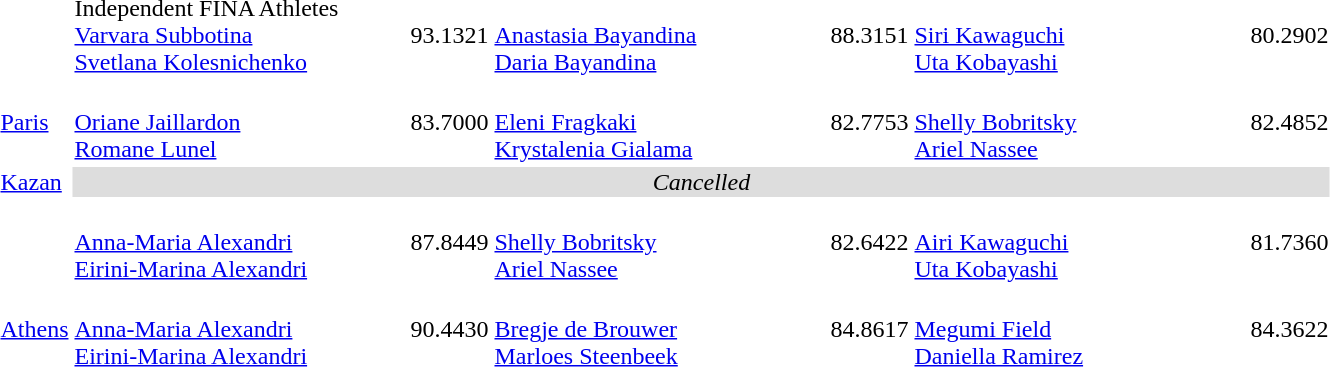<table>
<tr>
<td><br></td>
<td width=220> Independent FINA Athletes <br> <a href='#'>Varvara Subbotina</a> <br> <a href='#'>Svetlana Kolesnichenko</a></td>
<td>93.1321</td>
<td width=220> <br> <a href='#'>Anastasia Bayandina</a> <br> <a href='#'>Daria Bayandina</a></td>
<td>88.3151</td>
<td width=220> <br> <a href='#'>Siri Kawaguchi</a> <br> <a href='#'>Uta Kobayashi</a></td>
<td>80.2902</td>
</tr>
<tr>
<td> <a href='#'>Paris</a></td>
<td width=220> <br> <a href='#'>Oriane Jaillardon</a> <br> <a href='#'>Romane Lunel</a></td>
<td>83.7000</td>
<td width=220> <br> <a href='#'>Eleni Fragkaki</a> <br> <a href='#'>Krystalenia Gialama</a></td>
<td>82.7753</td>
<td width=220> <br> <a href='#'>Shelly Bobritsky</a> <br> <a href='#'>Ariel Nassee</a></td>
<td>82.4852</td>
</tr>
<tr>
<td> <a href='#'>Kazan</a></td>
<td bgcolor="#DDDDDD" align=center colspan=6><em>Cancelled</em></td>
</tr>
<tr>
<td></td>
<td width=220> <br> <a href='#'>Anna-Maria Alexandri</a> <br> <a href='#'>Eirini-Marina Alexandri</a></td>
<td>87.8449</td>
<td width=220> <br> <a href='#'>Shelly Bobritsky</a> <br> <a href='#'>Ariel Nassee</a></td>
<td>82.6422</td>
<td width=220> <br> <a href='#'>Airi Kawaguchi</a> <br> <a href='#'>Uta Kobayashi</a></td>
<td>81.7360</td>
</tr>
<tr>
<td> <a href='#'>Athens</a></td>
<td width=220> <br> <a href='#'>Anna-Maria Alexandri</a> <br> <a href='#'>Eirini-Marina Alexandri</a></td>
<td>90.4430</td>
<td width=220> <br> <a href='#'>Bregje de Brouwer</a> <br> <a href='#'>Marloes Steenbeek</a></td>
<td>84.8617</td>
<td width=220> <br> <a href='#'>Megumi Field</a> <br> <a href='#'>Daniella Ramirez</a></td>
<td>84.3622</td>
</tr>
</table>
